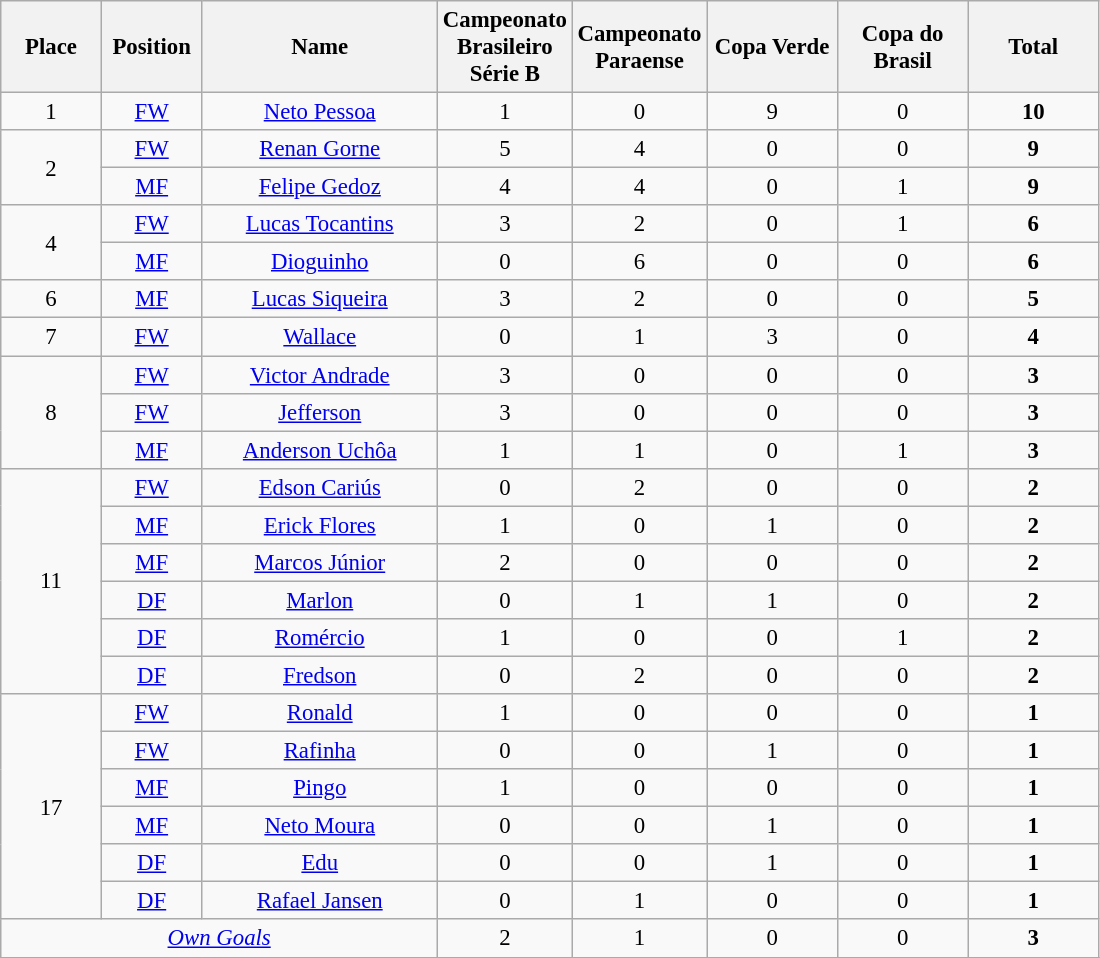<table class="wikitable" style="font-size: 95%; text-align: center;">
<tr>
<th width=60>Place</th>
<th width=60>Position</th>
<th width=150>Name</th>
<th width=80>Campeonato Brasileiro Série B</th>
<th width=80>Campeonato Paraense</th>
<th width=80>Copa Verde</th>
<th width=80>Copa do Brasil</th>
<th width=80><strong>Total</strong></th>
</tr>
<tr>
<td rowspan="1">1</td>
<td><a href='#'>FW</a></td>
<td><a href='#'>Neto Pessoa</a></td>
<td>1</td>
<td>0</td>
<td>9</td>
<td>0</td>
<td><strong>10</strong></td>
</tr>
<tr>
<td rowspan="2">2</td>
<td><a href='#'>FW</a></td>
<td><a href='#'>Renan Gorne</a></td>
<td>5</td>
<td>4</td>
<td>0</td>
<td>0</td>
<td><strong>9</strong></td>
</tr>
<tr>
<td><a href='#'>MF</a></td>
<td><a href='#'>Felipe Gedoz</a></td>
<td>4</td>
<td>4</td>
<td>0</td>
<td>1</td>
<td><strong>9</strong></td>
</tr>
<tr>
<td rowspan="2">4</td>
<td><a href='#'>FW</a></td>
<td><a href='#'>Lucas Tocantins</a></td>
<td>3</td>
<td>2</td>
<td>0</td>
<td>1</td>
<td><strong>6</strong></td>
</tr>
<tr>
<td><a href='#'>MF</a></td>
<td><a href='#'>Dioguinho</a></td>
<td>0</td>
<td>6</td>
<td>0</td>
<td>0</td>
<td><strong>6</strong></td>
</tr>
<tr>
<td rowspan="1">6</td>
<td><a href='#'>MF</a></td>
<td><a href='#'>Lucas Siqueira</a></td>
<td>3</td>
<td>2</td>
<td>0</td>
<td>0</td>
<td><strong>5</strong></td>
</tr>
<tr>
<td rowspan="1">7</td>
<td><a href='#'>FW</a></td>
<td><a href='#'>Wallace</a></td>
<td>0</td>
<td>1</td>
<td>3</td>
<td>0</td>
<td><strong>4</strong></td>
</tr>
<tr>
<td rowspan="3">8</td>
<td><a href='#'>FW</a></td>
<td><a href='#'>Victor Andrade</a></td>
<td>3</td>
<td>0</td>
<td>0</td>
<td>0</td>
<td><strong>3</strong></td>
</tr>
<tr>
<td><a href='#'>FW</a></td>
<td><a href='#'>Jefferson</a></td>
<td>3</td>
<td>0</td>
<td>0</td>
<td>0</td>
<td><strong>3</strong></td>
</tr>
<tr>
<td><a href='#'>MF</a></td>
<td><a href='#'>Anderson Uchôa</a></td>
<td>1</td>
<td>1</td>
<td>0</td>
<td>1</td>
<td><strong>3</strong></td>
</tr>
<tr>
<td rowspan="6">11</td>
<td><a href='#'>FW</a></td>
<td><a href='#'>Edson Cariús</a></td>
<td>0</td>
<td>2</td>
<td>0</td>
<td>0</td>
<td><strong>2</strong></td>
</tr>
<tr>
<td><a href='#'>MF</a></td>
<td><a href='#'>Erick Flores</a></td>
<td>1</td>
<td>0</td>
<td>1</td>
<td>0</td>
<td><strong>2</strong></td>
</tr>
<tr>
<td><a href='#'>MF</a></td>
<td><a href='#'>Marcos Júnior</a></td>
<td>2</td>
<td>0</td>
<td>0</td>
<td>0</td>
<td><strong>2</strong></td>
</tr>
<tr>
<td><a href='#'>DF</a></td>
<td><a href='#'>Marlon</a></td>
<td>0</td>
<td>1</td>
<td>1</td>
<td>0</td>
<td><strong>2</strong></td>
</tr>
<tr>
<td><a href='#'>DF</a></td>
<td><a href='#'>Romércio</a></td>
<td>1</td>
<td>0</td>
<td>0</td>
<td>1</td>
<td><strong>2</strong></td>
</tr>
<tr>
<td><a href='#'>DF</a></td>
<td><a href='#'>Fredson</a></td>
<td>0</td>
<td>2</td>
<td>0</td>
<td>0</td>
<td><strong>2</strong></td>
</tr>
<tr>
<td rowspan="6">17</td>
<td><a href='#'>FW</a></td>
<td><a href='#'>Ronald</a></td>
<td>1</td>
<td>0</td>
<td>0</td>
<td>0</td>
<td><strong>1</strong></td>
</tr>
<tr>
<td><a href='#'>FW</a></td>
<td><a href='#'>Rafinha</a></td>
<td>0</td>
<td>0</td>
<td>1</td>
<td>0</td>
<td><strong>1</strong></td>
</tr>
<tr>
<td><a href='#'>MF</a></td>
<td><a href='#'>Pingo</a></td>
<td>1</td>
<td>0</td>
<td>0</td>
<td>0</td>
<td><strong>1</strong></td>
</tr>
<tr>
<td><a href='#'>MF</a></td>
<td><a href='#'>Neto Moura</a></td>
<td>0</td>
<td>0</td>
<td>1</td>
<td>0</td>
<td><strong>1</strong></td>
</tr>
<tr>
<td><a href='#'>DF</a></td>
<td><a href='#'>Edu</a></td>
<td>0</td>
<td>0</td>
<td>1</td>
<td>0</td>
<td><strong>1</strong></td>
</tr>
<tr>
<td><a href='#'>DF</a></td>
<td><a href='#'>Rafael Jansen</a></td>
<td>0</td>
<td>1</td>
<td>0</td>
<td>0</td>
<td><strong>1</strong></td>
</tr>
<tr>
<td colspan="3"><em><a href='#'>Own Goals</a></em></td>
<td>2</td>
<td>1</td>
<td>0</td>
<td>0</td>
<td><strong>3</strong></td>
</tr>
<tr>
</tr>
</table>
